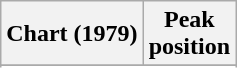<table class="wikitable sortable plainrowheaders">
<tr>
<th>Chart (1979)</th>
<th>Peak<br>position</th>
</tr>
<tr>
</tr>
<tr>
</tr>
</table>
